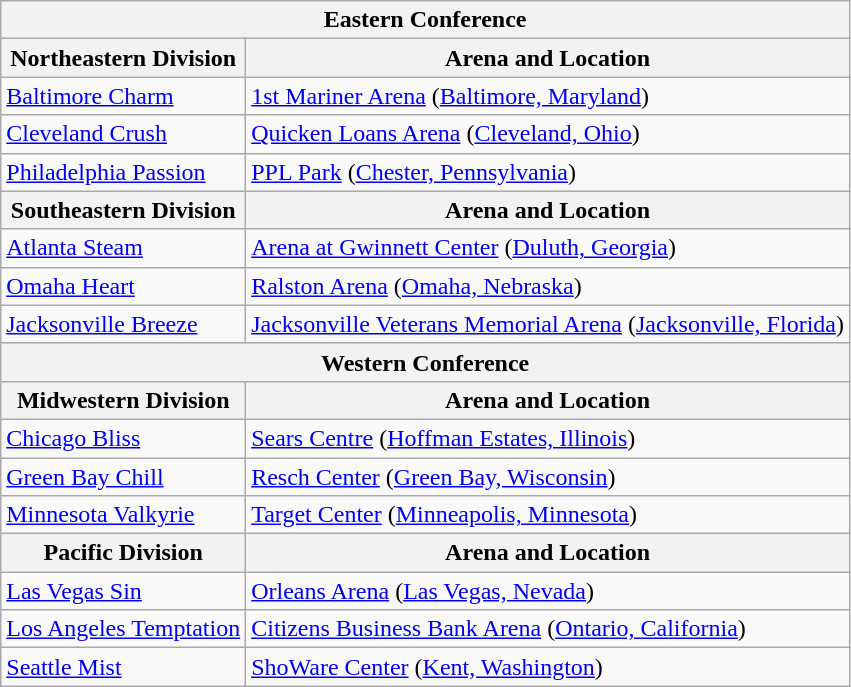<table class="wikitable">
<tr>
<th colspan=2>Eastern Conference</th>
</tr>
<tr>
<th>Northeastern Division</th>
<th>Arena and Location</th>
</tr>
<tr>
<td><a href='#'>Baltimore Charm</a></td>
<td><a href='#'>1st Mariner Arena</a> (<a href='#'>Baltimore, Maryland</a>)</td>
</tr>
<tr>
<td><a href='#'>Cleveland Crush</a></td>
<td><a href='#'>Quicken Loans Arena</a> (<a href='#'>Cleveland, Ohio</a>)</td>
</tr>
<tr>
<td><a href='#'>Philadelphia Passion</a></td>
<td><a href='#'>PPL Park</a> (<a href='#'>Chester, Pennsylvania</a>)</td>
</tr>
<tr>
<th>Southeastern Division</th>
<th>Arena and Location</th>
</tr>
<tr>
<td><a href='#'>Atlanta Steam</a></td>
<td><a href='#'>Arena at Gwinnett Center</a> (<a href='#'>Duluth, Georgia</a>)</td>
</tr>
<tr>
<td><a href='#'>Omaha Heart</a></td>
<td><a href='#'>Ralston Arena</a> (<a href='#'>Omaha, Nebraska</a>)</td>
</tr>
<tr>
<td><a href='#'>Jacksonville Breeze</a></td>
<td><a href='#'>Jacksonville Veterans Memorial Arena</a> (<a href='#'>Jacksonville, Florida</a>)</td>
</tr>
<tr>
<th colspan=2>Western Conference</th>
</tr>
<tr>
<th>Midwestern Division</th>
<th>Arena and Location</th>
</tr>
<tr>
<td><a href='#'>Chicago Bliss</a></td>
<td><a href='#'>Sears Centre</a> (<a href='#'>Hoffman Estates, Illinois</a>)</td>
</tr>
<tr>
<td><a href='#'>Green Bay Chill</a></td>
<td><a href='#'>Resch Center</a> (<a href='#'>Green Bay, Wisconsin</a>)</td>
</tr>
<tr>
<td><a href='#'>Minnesota Valkyrie</a></td>
<td><a href='#'>Target Center</a> (<a href='#'>Minneapolis, Minnesota</a>)</td>
</tr>
<tr>
<th>Pacific Division</th>
<th>Arena and Location</th>
</tr>
<tr>
<td><a href='#'>Las Vegas Sin</a></td>
<td><a href='#'>Orleans Arena</a> (<a href='#'>Las Vegas, Nevada</a>)</td>
</tr>
<tr>
<td><a href='#'>Los Angeles Temptation</a></td>
<td><a href='#'>Citizens Business Bank Arena</a> (<a href='#'>Ontario, California</a>)</td>
</tr>
<tr>
<td><a href='#'>Seattle Mist</a></td>
<td><a href='#'>ShoWare Center</a> (<a href='#'>Kent, Washington</a>)</td>
</tr>
</table>
